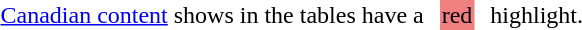<table>
<tr>
<td><a href='#'>Canadian content</a> shows in the tables have a  </td>
<td style="background:#f08080;">red</td>
<td>  highlight.</td>
</tr>
</table>
